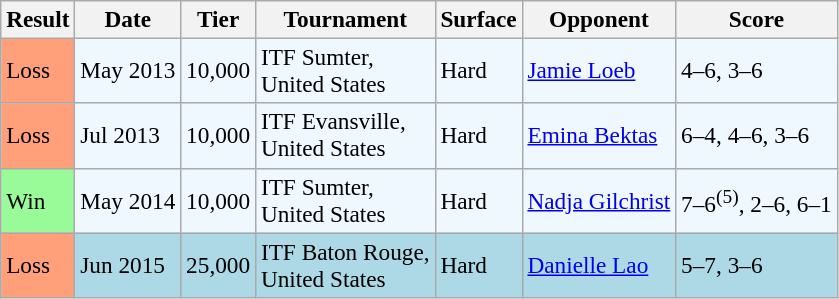<table class="sortable wikitable" style=font-size:97%>
<tr>
<th>Result</th>
<th>Date</th>
<th>Tier</th>
<th>Tournament</th>
<th>Surface</th>
<th>Opponent</th>
<th class="unsortable">Score</th>
</tr>
<tr style="background:#f0f8ff;">
<td style="background:#ffa07a;">Loss</td>
<td>May 2013</td>
<td>10,000</td>
<td>ITF Sumter, <br>United States</td>
<td>Hard</td>
<td> <a href='#'>Jamie Loeb</a></td>
<td>4–6, 3–6</td>
</tr>
<tr style="background:#f0f8ff;">
<td style="background:#ffa07a;">Loss</td>
<td>Jul 2013</td>
<td>10,000</td>
<td>ITF Evansville, <br>United States</td>
<td>Hard</td>
<td> <a href='#'>Emina Bektas</a></td>
<td>6–4, 4–6, 3–6</td>
</tr>
<tr style="background:#f0f8ff;">
<td style="background:#98fb98;">Win</td>
<td>May 2014</td>
<td>10,000</td>
<td>ITF Sumter, <br>United States</td>
<td>Hard</td>
<td> <a href='#'>Nadja Gilchrist</a></td>
<td>7–6<sup>(5)</sup>, 2–6, 6–1</td>
</tr>
<tr style="background:lightblue;">
<td style="background:#ffa07a;">Loss</td>
<td>Jun 2015</td>
<td>25,000</td>
<td>ITF Baton Rouge, <br>United States</td>
<td>Hard</td>
<td> <a href='#'>Danielle Lao</a></td>
<td>5–7, 3–6</td>
</tr>
</table>
